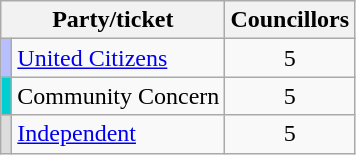<table class="wikitable">
<tr>
<th colspan=2>Party/ticket</th>
<th>Councillors</th>
</tr>
<tr>
<td style="background:#B8BFFE"></td>
<td><a href='#'>United Citizens</a></td>
<td style="text-align: center;">5</td>
</tr>
<tr>
<td style="background:#00CED1"></td>
<td>Community Concern</td>
<td style="text-align: center;">5</td>
</tr>
<tr>
<td style="background:#DDDDDD"></td>
<td><a href='#'>Independent</a></td>
<td style="text-align: center;">5</td>
</tr>
</table>
